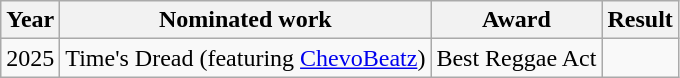<table class="wikitable">
<tr>
<th>Year</th>
<th>Nominated work</th>
<th>Award</th>
<th>Result</th>
</tr>
<tr>
<td rowspan="1">2025</td>
<td>Time's Dread (featuring <a href='#'>ChevoBeatz</a>)</td>
<td>Best Reggae Act</td>
<td></td>
</tr>
</table>
